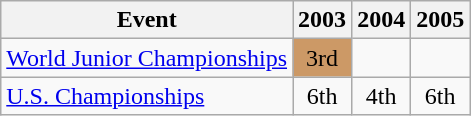<table class="wikitable" style="text-align:center">
<tr>
<th>Event</th>
<th>2003</th>
<th>2004</th>
<th>2005</th>
</tr>
<tr>
<td align=left><a href='#'>World Junior Championships</a></td>
<td bgcolor=cc9966>3rd</td>
<td></td>
<td></td>
</tr>
<tr>
<td align=left><a href='#'>U.S. Championships</a></td>
<td>6th</td>
<td>4th</td>
<td>6th</td>
</tr>
</table>
